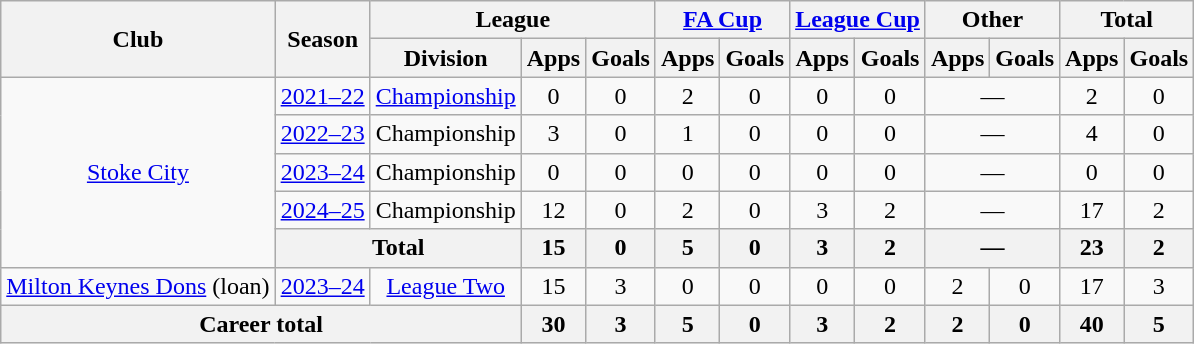<table class="wikitable" style="text-align: center;">
<tr>
<th rowspan="2">Club</th>
<th rowspan="2">Season</th>
<th colspan="3">League</th>
<th colspan="2"><a href='#'>FA Cup</a></th>
<th colspan="2"><a href='#'>League Cup</a></th>
<th colspan="2">Other</th>
<th colspan="2">Total</th>
</tr>
<tr>
<th>Division</th>
<th>Apps</th>
<th>Goals</th>
<th>Apps</th>
<th>Goals</th>
<th>Apps</th>
<th>Goals</th>
<th>Apps</th>
<th>Goals</th>
<th>Apps</th>
<th>Goals</th>
</tr>
<tr>
<td rowspan=5><a href='#'>Stoke City</a></td>
<td><a href='#'>2021–22</a></td>
<td><a href='#'>Championship</a></td>
<td>0</td>
<td>0</td>
<td>2</td>
<td>0</td>
<td>0</td>
<td>0</td>
<td colspan=2>—</td>
<td>2</td>
<td>0</td>
</tr>
<tr>
<td><a href='#'>2022–23</a></td>
<td>Championship</td>
<td>3</td>
<td>0</td>
<td>1</td>
<td>0</td>
<td>0</td>
<td>0</td>
<td colspan=2>—</td>
<td>4</td>
<td>0</td>
</tr>
<tr>
<td><a href='#'>2023–24</a></td>
<td>Championship</td>
<td>0</td>
<td>0</td>
<td>0</td>
<td>0</td>
<td>0</td>
<td>0</td>
<td colspan=2>—</td>
<td>0</td>
<td>0</td>
</tr>
<tr>
<td><a href='#'>2024–25</a></td>
<td>Championship</td>
<td>12</td>
<td>0</td>
<td>2</td>
<td>0</td>
<td>3</td>
<td>2</td>
<td colspan=2>—</td>
<td>17</td>
<td>2</td>
</tr>
<tr>
<th colspan=2>Total</th>
<th>15</th>
<th>0</th>
<th>5</th>
<th>0</th>
<th>3</th>
<th>2</th>
<th colspan=2>—</th>
<th>23</th>
<th>2</th>
</tr>
<tr>
<td><a href='#'>Milton Keynes Dons</a> (loan)</td>
<td><a href='#'>2023–24</a></td>
<td><a href='#'>League Two</a></td>
<td>15</td>
<td>3</td>
<td>0</td>
<td>0</td>
<td>0</td>
<td>0</td>
<td>2</td>
<td>0</td>
<td>17</td>
<td>3</td>
</tr>
<tr>
<th colspan="3">Career total</th>
<th>30</th>
<th>3</th>
<th>5</th>
<th>0</th>
<th>3</th>
<th>2</th>
<th>2</th>
<th>0</th>
<th>40</th>
<th>5</th>
</tr>
</table>
